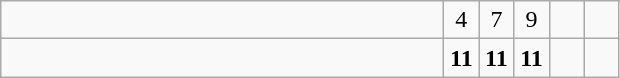<table class="wikitable">
<tr>
<td style="width:18em"></td>
<td align=center style="width:1em">4</td>
<td align=center style="width:1em">7</td>
<td align=center style="width:1em">9</td>
<td align=center style="width:1em"></td>
<td align=center style="width:1em"></td>
</tr>
<tr>
<td style="width:18em"><strong></strong></td>
<td align=center style="width:1em"><strong>11</strong></td>
<td align=center style="width:1em"><strong>11</strong></td>
<td align=center style="width:1em"><strong>11</strong></td>
<td align=center style="width:1em"></td>
<td align=center style="width:1em"></td>
</tr>
</table>
